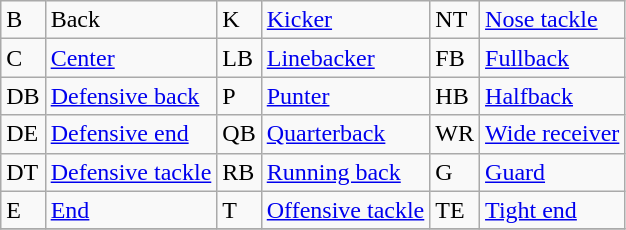<table class="wikitable">
<tr>
<td>B</td>
<td>Back</td>
<td>K</td>
<td><a href='#'>Kicker</a></td>
<td>NT</td>
<td><a href='#'>Nose tackle</a></td>
</tr>
<tr>
<td>C</td>
<td><a href='#'>Center</a></td>
<td>LB</td>
<td><a href='#'>Linebacker</a></td>
<td>FB</td>
<td><a href='#'>Fullback</a></td>
</tr>
<tr>
<td>DB</td>
<td><a href='#'>Defensive back</a></td>
<td>P</td>
<td><a href='#'>Punter</a></td>
<td>HB</td>
<td><a href='#'>Halfback</a></td>
</tr>
<tr>
<td>DE</td>
<td><a href='#'>Defensive end</a></td>
<td>QB</td>
<td><a href='#'>Quarterback</a></td>
<td>WR</td>
<td><a href='#'>Wide receiver</a></td>
</tr>
<tr>
<td>DT</td>
<td><a href='#'>Defensive tackle</a></td>
<td>RB</td>
<td><a href='#'>Running back</a></td>
<td>G</td>
<td><a href='#'>Guard</a></td>
</tr>
<tr>
<td>E</td>
<td><a href='#'>End</a></td>
<td>T</td>
<td><a href='#'>Offensive tackle</a></td>
<td>TE</td>
<td><a href='#'>Tight end</a></td>
</tr>
<tr>
</tr>
</table>
